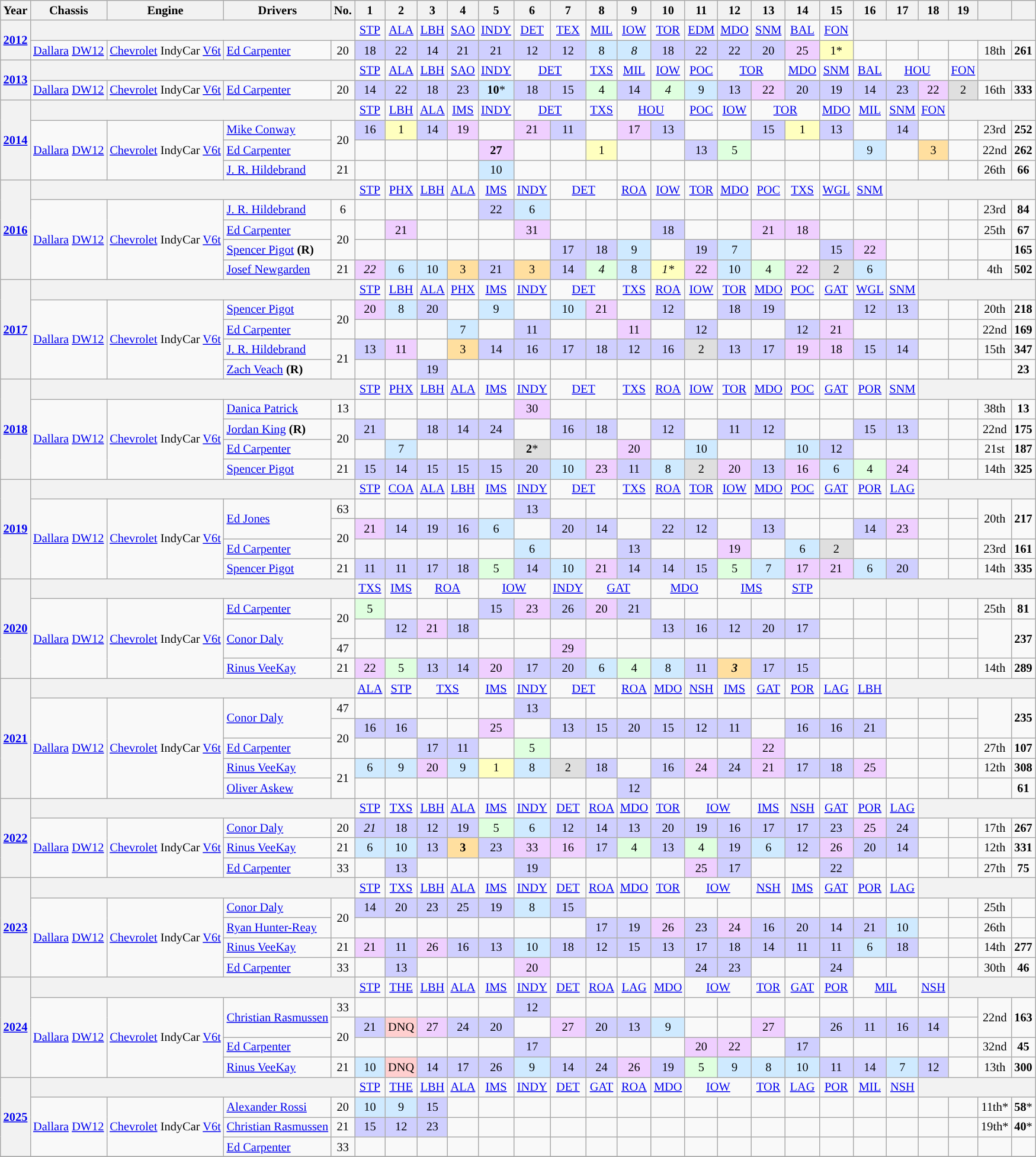<table class="wikitable" style="text-align:center; font-size:85%">
<tr>
<th>Year</th>
<th>Chassis</th>
<th>Engine</th>
<th>Drivers</th>
<th>No.</th>
<th>1</th>
<th>2</th>
<th>3</th>
<th>4</th>
<th>5</th>
<th>6</th>
<th>7</th>
<th>8</th>
<th>9</th>
<th>10</th>
<th>11</th>
<th>12</th>
<th>13</th>
<th>14</th>
<th>15</th>
<th>16</th>
<th>17</th>
<th>18</th>
<th>19</th>
<th></th>
<th></th>
</tr>
<tr>
<th rowspan="2"><a href='#'>2012</a></th>
<th colspan=4></th>
<td><a href='#'>STP</a></td>
<td><a href='#'>ALA</a></td>
<td><a href='#'>LBH</a></td>
<td><a href='#'>SAO</a></td>
<td><a href='#'>INDY</a></td>
<td><a href='#'>DET</a></td>
<td><a href='#'>TEX</a></td>
<td><a href='#'>MIL</a></td>
<td><a href='#'>IOW</a></td>
<td><a href='#'>TOR</a></td>
<td><a href='#'>EDM</a></td>
<td><a href='#'>MDO</a></td>
<td><a href='#'>SNM</a></td>
<td><a href='#'>BAL</a></td>
<td><a href='#'>FON</a></td>
<th colspan=6></th>
</tr>
<tr>
<td><a href='#'>Dallara</a> <a href='#'>DW12</a></td>
<td><a href='#'>Chevrolet</a> IndyCar <a href='#'>V6</a><a href='#'>t</a></td>
<td align="left"> <a href='#'>Ed Carpenter</a></td>
<td>20</td>
<td style="background:#CFCFFF;">18</td>
<td style="background:#CFCFFF;">22</td>
<td style="background:#CFCFFF;">14</td>
<td style="background:#CFCFFF;">21</td>
<td style="background:#CFCFFF;">21</td>
<td style="background:#CFCFFF;">12</td>
<td style="background:#CFCFFF;">12</td>
<td style="background:#CFEAFF;">8</td>
<td style="background:#CFEAFF;"><em>8</em></td>
<td style="background:#CFCFFF;">18</td>
<td style="background:#CFCFFF;">22</td>
<td style="background:#CFCFFF;">22</td>
<td style="background:#CFCFFF;">20</td>
<td style="background:#EFCFFF;">25</td>
<td style="background:#FFFFBF;">1*</td>
<td></td>
<td></td>
<td></td>
<td></td>
<td>18th</td>
<td><strong>261</strong></td>
</tr>
<tr>
<th rowspan="2"><a href='#'>2013</a></th>
<th colspan=4></th>
<td><a href='#'>STP</a></td>
<td><a href='#'>ALA</a></td>
<td><a href='#'>LBH</a></td>
<td><a href='#'>SAO</a></td>
<td><a href='#'>INDY</a></td>
<td colspan=2><a href='#'>DET</a></td>
<td><a href='#'>TXS</a></td>
<td><a href='#'>MIL</a></td>
<td><a href='#'>IOW</a></td>
<td><a href='#'>POC</a></td>
<td colspan=2><a href='#'>TOR</a></td>
<td><a href='#'>MDO</a></td>
<td><a href='#'>SNM</a></td>
<td><a href='#'>BAL</a></td>
<td colspan=2><a href='#'>HOU</a></td>
<td><a href='#'>FON</a></td>
<th colspan=2></th>
</tr>
<tr>
<td><a href='#'>Dallara</a> <a href='#'>DW12</a></td>
<td><a href='#'>Chevrolet</a> IndyCar <a href='#'>V6</a><a href='#'>t</a></td>
<td align="left"> <a href='#'>Ed Carpenter</a></td>
<td>20</td>
<td style="background:#CFCFFF;">14</td>
<td style="background:#CFCFFF;">22</td>
<td style="background:#CFCFFF;">18</td>
<td style="background:#CFCFFF;">23</td>
<td style="background:#CFEAFF;"><strong>10</strong>*</td>
<td style="background:#CFCFFF;">18</td>
<td style="background:#CFCFFF;">15</td>
<td style="background:#DFFFDF;">4</td>
<td style="background:#CFCFFF;">14</td>
<td style="background:#DFFFDF;"><em>4</em></td>
<td style="background:#CFEAFF;">9</td>
<td style="background:#CFCFFF;">13</td>
<td style="background:#EFCFFF;">22</td>
<td style="background:#CFCFFF;">20</td>
<td style="background:#CFCFFF;">19</td>
<td style="background:#CFCFFF;">14</td>
<td style="background:#CFCFFF;">23</td>
<td style="background:#EFCFFF;">22</td>
<td style="background:#DFDFDF;">2</td>
<td>16th</td>
<td><strong>333</strong></td>
</tr>
<tr>
<th rowspan="4"><a href='#'>2014</a></th>
<th colspan=4></th>
<td><a href='#'>STP</a></td>
<td><a href='#'>LBH</a></td>
<td><a href='#'>ALA</a></td>
<td><a href='#'>IMS</a></td>
<td><a href='#'>INDY</a></td>
<td colspan=2><a href='#'>DET</a></td>
<td><a href='#'>TXS</a></td>
<td colspan=2><a href='#'>HOU</a></td>
<td><a href='#'>POC</a></td>
<td><a href='#'>IOW</a></td>
<td colspan=2><a href='#'>TOR</a></td>
<td><a href='#'>MDO</a></td>
<td><a href='#'>MIL</a></td>
<td><a href='#'>SNM</a></td>
<td><a href='#'>FON</a></td>
<th colspan=3></th>
</tr>
<tr>
<td rowspan="3"><a href='#'>Dallara</a> <a href='#'>DW12</a></td>
<td rowspan="3"><a href='#'>Chevrolet</a> IndyCar <a href='#'>V6</a><a href='#'>t</a></td>
<td align="left"> <a href='#'>Mike Conway</a></td>
<td rowspan=2>20</td>
<td style="background:#CFCFFF;">16</td>
<td style="background:#FFFFBF;">1</td>
<td style="background:#CFCFFF;">14</td>
<td style="background:#EFCFFF;">19</td>
<td></td>
<td style="background:#EFCFFF;">21</td>
<td style="background:#CFCFFF;">11</td>
<td></td>
<td style="background:#EFCFFF;">17</td>
<td style="background:#CFCFFF;">13</td>
<td></td>
<td></td>
<td style="background:#CFCFFF;">15</td>
<td style="background:#FFFFBF;">1</td>
<td style="background:#CFCFFF;">13</td>
<td></td>
<td style="background:#CFCFFF;">14</td>
<td></td>
<td></td>
<td>23rd</td>
<td><strong>252</strong></td>
</tr>
<tr>
<td align="left"> <a href='#'>Ed Carpenter</a></td>
<td></td>
<td></td>
<td></td>
<td></td>
<td style="background:#EFCFFF;"><strong>27</strong></td>
<td></td>
<td></td>
<td style="background:#FFFFBF;">1</td>
<td></td>
<td></td>
<td style="background:#CFCFFF;">13</td>
<td style="background:#DFFFDF;">5</td>
<td></td>
<td></td>
<td></td>
<td style="background:#CFEAFF;">9</td>
<td></td>
<td style="background:#FFDF9F;">3</td>
<td></td>
<td>22nd</td>
<td><strong>262</strong></td>
</tr>
<tr>
<td align="left"> <a href='#'>J. R. Hildebrand</a></td>
<td>21</td>
<td></td>
<td></td>
<td></td>
<td></td>
<td style="background:#CFEAFF;">10</td>
<td></td>
<td></td>
<td></td>
<td></td>
<td></td>
<td></td>
<td></td>
<td></td>
<td></td>
<td></td>
<td></td>
<td></td>
<td></td>
<td></td>
<td>26th</td>
<td><strong>66</strong></td>
</tr>
<tr>
<th rowspan="5"><a href='#'>2016</a></th>
<th colspan=4></th>
<td><a href='#'>STP</a></td>
<td><a href='#'>PHX</a></td>
<td><a href='#'>LBH</a></td>
<td><a href='#'>ALA</a></td>
<td><a href='#'>IMS</a></td>
<td><a href='#'>INDY</a></td>
<td colspan="2"><a href='#'>DET</a></td>
<td><a href='#'>ROA</a></td>
<td><a href='#'>IOW</a></td>
<td><a href='#'>TOR</a></td>
<td><a href='#'>MDO</a></td>
<td><a href='#'>POC</a></td>
<td><a href='#'>TXS</a></td>
<td><a href='#'>WGL</a></td>
<td><a href='#'>SNM</a></td>
<th colspan=5></th>
</tr>
<tr>
<td rowspan="4"><a href='#'>Dallara</a> <a href='#'>DW12</a></td>
<td rowspan="4"><a href='#'>Chevrolet</a> IndyCar <a href='#'>V6</a><a href='#'>t</a></td>
<td align="left"> <a href='#'>J. R. Hildebrand</a></td>
<td>6</td>
<td></td>
<td></td>
<td></td>
<td></td>
<td style="background:#CFCFFF;">22</td>
<td style="background:#CFEAFF;">6</td>
<td></td>
<td></td>
<td></td>
<td></td>
<td></td>
<td></td>
<td></td>
<td></td>
<td></td>
<td></td>
<td></td>
<td></td>
<td></td>
<td>23rd</td>
<td><strong>84</strong></td>
</tr>
<tr>
<td align="left"> <a href='#'>Ed Carpenter</a></td>
<td rowspan="2">20</td>
<td></td>
<td style="background:#EFCFFF;">21</td>
<td></td>
<td></td>
<td></td>
<td style="background:#EFCFFF;">31</td>
<td></td>
<td></td>
<td></td>
<td style="background:#CFCFFF;">18</td>
<td></td>
<td></td>
<td style="background:#EFCFFF;">21</td>
<td style="background:#EFCFFF;">18</td>
<td></td>
<td></td>
<td></td>
<td></td>
<td></td>
<td>25th</td>
<td><strong>67</strong></td>
</tr>
<tr>
<td align="left"> <a href='#'>Spencer Pigot</a> <strong>(R)</strong></td>
<td></td>
<td></td>
<td></td>
<td></td>
<td></td>
<td></td>
<td style="background:#CFCFFF;">17</td>
<td style="background:#CFCFFF;">18</td>
<td style="background:#CFEAFF;">9</td>
<td></td>
<td style="background:#CFCFFF;">19</td>
<td style="background:#CFEAFF;">7</td>
<td></td>
<td></td>
<td style="background:#CFCFFF;">15</td>
<td style="background:#EFCFFF;">22</td>
<td></td>
<td></td>
<td></td>
<td></td>
<td><strong>165</strong></td>
</tr>
<tr>
<td align="left"> <a href='#'>Josef Newgarden</a></td>
<td>21</td>
<td style="background:#EFCFFF;"><em>22</em></td>
<td style="background:#CFEAFF;">6</td>
<td style="background:#CFEAFF;">10</td>
<td style="background:#FFDF9F;">3</td>
<td style="background:#CFCFFF;">21</td>
<td style="background:#FFDF9F;">3</td>
<td style="background:#CFCFFF;">14</td>
<td style="background:#DFFFDF;"><em>4</em></td>
<td style="background:#CFEAFF;">8</td>
<td style="background:#FFFFBF;"><em>1*</em></td>
<td style="background:#EFCFFF;">22</td>
<td style="background:#CFEAFF;">10</td>
<td style="background:#DFFFDF;">4</td>
<td style="background:#EFCFFF;">22</td>
<td style="background:#DFDFDF;">2</td>
<td style="background:#CFEAFF;">6</td>
<td></td>
<td></td>
<td></td>
<td>4th</td>
<td><strong>502</strong></td>
</tr>
<tr>
<th rowspan="5"><a href='#'>2017</a></th>
<th colspan=4></th>
<td><a href='#'>STP</a></td>
<td><a href='#'>LBH</a></td>
<td><a href='#'>ALA</a></td>
<td><a href='#'>PHX</a></td>
<td><a href='#'>IMS</a></td>
<td><a href='#'>INDY</a></td>
<td colspan="2"><a href='#'>DET</a></td>
<td><a href='#'>TXS</a></td>
<td><a href='#'>ROA</a></td>
<td><a href='#'>IOW</a></td>
<td><a href='#'>TOR</a></td>
<td><a href='#'>MDO</a></td>
<td><a href='#'>POC</a></td>
<td><a href='#'>GAT</a></td>
<td><a href='#'>WGL</a></td>
<td><a href='#'>SNM</a></td>
<th colspan=4></th>
</tr>
<tr>
<td rowspan="4"><a href='#'>Dallara</a> <a href='#'>DW12</a></td>
<td rowspan="4"><a href='#'>Chevrolet</a> IndyCar <a href='#'>V6</a><a href='#'>t</a></td>
<td align="left"> <a href='#'>Spencer Pigot</a></td>
<td rowspan="2">20</td>
<td style="background:#EFCFFF;">20</td>
<td style="background:#CFEAFF;">8</td>
<td style="background:#CFCFFF;">20</td>
<td></td>
<td style="background:#CFEAFF;">9</td>
<td></td>
<td style="background:#CFEAFF;">10</td>
<td style="background:#EFCFFF;">21</td>
<td></td>
<td style="background:#CFCFFF;">12</td>
<td></td>
<td style="background:#CFCFFF;">18</td>
<td style="background:#CFCFFF;">19</td>
<td></td>
<td></td>
<td style="background:#CFCFFF;">12</td>
<td style="background:#CFCFFF;">13</td>
<td></td>
<td></td>
<td>20th</td>
<td><strong>218</strong></td>
</tr>
<tr>
<td align="left"> <a href='#'>Ed Carpenter</a></td>
<td></td>
<td></td>
<td></td>
<td style="background:#CFEAFF;">7</td>
<td></td>
<td style="background:#CFCFFF;">11</td>
<td></td>
<td></td>
<td style="background:#EFCFFF;">11</td>
<td></td>
<td style="background:#CFCFFF;">12</td>
<td></td>
<td></td>
<td style="background:#CFCFFF;">12</td>
<td style="background:#EFCFFF;">21</td>
<td></td>
<td></td>
<td></td>
<td></td>
<td>22nd</td>
<td><strong>169</strong></td>
</tr>
<tr>
<td align="left"> <a href='#'>J. R. Hildebrand</a></td>
<td rowspan="2">21</td>
<td style="background:#CFCFFF;">13</td>
<td style="background:#EFCFFF;">11</td>
<td></td>
<td style="background:#FFDF9F;">3</td>
<td style="background:#CFCFFF;">14</td>
<td style="background:#CFCFFF;">16</td>
<td style="background:#CFCFFF;">17</td>
<td style="background:#CFCFFF;">18</td>
<td style="background:#CFCFFF;">12</td>
<td style="background:#CFCFFF;">16</td>
<td style="background:#DFDFDF;">2</td>
<td style="background:#CFCFFF;">13</td>
<td style="background:#CFCFFF;">17</td>
<td style="background:#EFCFFF;">19</td>
<td style="background:#EFCFFF;">18</td>
<td style="background:#CFCFFF;">15</td>
<td style="background:#CFCFFF;">14</td>
<td></td>
<td></td>
<td>15th</td>
<td><strong>347</strong></td>
</tr>
<tr>
<td align="left"> <a href='#'>Zach Veach</a> <strong>(R)</strong></td>
<td></td>
<td></td>
<td style="background:#CFCFFF;">19</td>
<td></td>
<td></td>
<td></td>
<td></td>
<td></td>
<td></td>
<td></td>
<td></td>
<td></td>
<td></td>
<td></td>
<td></td>
<td></td>
<td></td>
<td></td>
<td></td>
<td></td>
<td><strong>23</strong></td>
</tr>
<tr>
<th rowspan=5><a href='#'>2018</a></th>
<th colspan=4></th>
<td><a href='#'>STP</a></td>
<td><a href='#'>PHX</a></td>
<td><a href='#'>LBH</a></td>
<td><a href='#'>ALA</a></td>
<td><a href='#'>IMS</a></td>
<td><a href='#'>INDY</a></td>
<td colspan=2><a href='#'>DET</a></td>
<td><a href='#'>TXS</a></td>
<td><a href='#'>ROA</a></td>
<td><a href='#'>IOW</a></td>
<td><a href='#'>TOR</a></td>
<td><a href='#'>MDO</a></td>
<td><a href='#'>POC</a></td>
<td><a href='#'>GAT</a></td>
<td><a href='#'>POR</a></td>
<td><a href='#'>SNM</a></td>
<th colspan=4></th>
</tr>
<tr>
<td rowspan=4><a href='#'>Dallara</a> <a href='#'>DW12</a></td>
<td rowspan=4><a href='#'>Chevrolet</a> IndyCar <a href='#'>V6</a><a href='#'>t</a></td>
<td align=left> <a href='#'>Danica Patrick</a></td>
<td>13</td>
<td></td>
<td></td>
<td></td>
<td></td>
<td></td>
<td style="background:#EFCFFF;">30</td>
<td></td>
<td></td>
<td></td>
<td></td>
<td></td>
<td></td>
<td></td>
<td></td>
<td></td>
<td></td>
<td></td>
<td></td>
<td></td>
<td>38th</td>
<td><strong>13</strong></td>
</tr>
<tr>
<td align=left> <a href='#'>Jordan King</a> <strong>(R)</strong></td>
<td rowspan=2>20</td>
<td style="background:#CFCFFF;">21</td>
<td></td>
<td style="background:#CFCFFF;">18</td>
<td style="background:#CFCFFF;">14</td>
<td style="background:#CFCFFF;">24</td>
<td></td>
<td style="background:#CFCFFF;">16</td>
<td style="background:#CFCFFF;">18</td>
<td></td>
<td style="background:#CFCFFF;">12</td>
<td></td>
<td style="background:#CFCFFF;">11</td>
<td style="background:#CFCFFF;">12</td>
<td></td>
<td></td>
<td style="background:#CFCFFF;">15</td>
<td style="background:#CFCFFF;">13</td>
<td></td>
<td></td>
<td>22nd</td>
<td><strong>175</strong></td>
</tr>
<tr>
<td align=left> <a href='#'>Ed Carpenter</a></td>
<td></td>
<td style="background:#CFEAFF;">7</td>
<td></td>
<td></td>
<td></td>
<td style="background:#DFDFDF;"><strong>2</strong>*</td>
<td></td>
<td></td>
<td style="background:#EFCFFF;">20</td>
<td></td>
<td style="background:#CFEAFF;">10</td>
<td></td>
<td></td>
<td style="background:#CFEAFF;">10</td>
<td style="background:#CFCFFF;">12</td>
<td></td>
<td></td>
<td></td>
<td></td>
<td>21st</td>
<td><strong>187</strong></td>
</tr>
<tr>
<td align=left> <a href='#'>Spencer Pigot</a></td>
<td>21</td>
<td style="background:#CFCFFF;">15</td>
<td style="background:#CFCFFF;">14</td>
<td style="background:#CFCFFF;">15</td>
<td style="background:#CFCFFF;">15</td>
<td style="background:#CFCFFF;">15</td>
<td style="background:#CFCFFF;">20</td>
<td style="background:#CFEAFF;">10</td>
<td style="background:#EFCFFF;">23</td>
<td style="background:#CFCFFF;">11</td>
<td style="background:#CFEAFF;">8</td>
<td style="background:#DFDFDF;">2</td>
<td style="background:#EFCFFF;">20</td>
<td style="background:#CFCFFF;">13</td>
<td style="background:#EFCFFF;">16</td>
<td style="background:#CFEAFF;">6</td>
<td style="background:#DFFFDF;">4</td>
<td style="background:#EFCFFF;">24</td>
<td></td>
<td></td>
<td>14th</td>
<td><strong>325</strong></td>
</tr>
<tr>
<th rowspan=5><a href='#'>2019</a></th>
<th colspan=4></th>
<td><a href='#'>STP</a></td>
<td><a href='#'>COA</a></td>
<td><a href='#'>ALA</a></td>
<td><a href='#'>LBH</a></td>
<td><a href='#'>IMS</a></td>
<td><a href='#'>INDY</a></td>
<td colspan=2><a href='#'>DET</a></td>
<td><a href='#'>TXS</a></td>
<td><a href='#'>ROA</a></td>
<td><a href='#'>TOR</a></td>
<td><a href='#'>IOW</a></td>
<td><a href='#'>MDO</a></td>
<td><a href='#'>POC</a></td>
<td><a href='#'>GAT</a></td>
<td><a href='#'>POR</a></td>
<td><a href='#'>LAG</a></td>
<th colspan=4></th>
</tr>
<tr>
<td rowspan=4><a href='#'>Dallara</a> <a href='#'>DW12</a></td>
<td rowspan=4><a href='#'>Chevrolet</a> IndyCar <a href='#'>V6</a><a href='#'>t</a></td>
<td rowspan="2" align="left"> <a href='#'>Ed Jones</a></td>
<td>63</td>
<td></td>
<td></td>
<td></td>
<td></td>
<td></td>
<td style="background:#CFCFFF;">13</td>
<td></td>
<td></td>
<td></td>
<td></td>
<td></td>
<td></td>
<td></td>
<td></td>
<td></td>
<td></td>
<td></td>
<td></td>
<td></td>
<td rowspan="2">20th</td>
<td rowspan="2"><strong>217</strong></td>
</tr>
<tr>
<td rowspan="2">20</td>
<td style="background:#EFCFFF;">21</td>
<td style="background:#CFCFFF;">14</td>
<td style="background:#CFCFFF;">19</td>
<td style="background:#CFCFFF;">16</td>
<td style="background:#CFEAFF;">6</td>
<td></td>
<td style="background:#CFCFFF;">20</td>
<td style="background:#CFCFFF;">14</td>
<td></td>
<td style="background:#CFCFFF;">22</td>
<td style="background:#CFCFFF;">12</td>
<td></td>
<td style="background:#CFCFFF;">13</td>
<td></td>
<td></td>
<td style="background:#CFCFFF;">14</td>
<td style="background:#EFCFFF;">23</td>
<td></td>
<td></td>
</tr>
<tr>
<td align="left"> <a href='#'>Ed Carpenter</a></td>
<td></td>
<td></td>
<td></td>
<td></td>
<td></td>
<td style="background:#CFEAFF;">6</td>
<td></td>
<td></td>
<td style="background:#CFCFFF;">13</td>
<td></td>
<td></td>
<td style="background:#EFCFFF;">19</td>
<td></td>
<td style="background:#CFEAFF;">6</td>
<td style="background:#DFDFDF;">2</td>
<td></td>
<td></td>
<td></td>
<td></td>
<td>23rd</td>
<td><strong>161</strong></td>
</tr>
<tr>
<td align="left"> <a href='#'>Spencer Pigot</a></td>
<td>21</td>
<td style="background:#CFCFFF;">11</td>
<td style="background:#CFCFFF;">11</td>
<td style="background:#CFCFFF;">17</td>
<td style="background:#CFCFFF;">18</td>
<td style="background:#DFFFDF;">5</td>
<td style="background:#CFCFFF;">14</td>
<td style="background:#CFEAFF;">10</td>
<td style="background:#EFCFFF;">21</td>
<td style="background:#CFCFFF;">14</td>
<td style="background:#CFCFFF;">14</td>
<td style="background:#CFCFFF;">15</td>
<td style="background:#DFFFDF;">5</td>
<td style="background:#CFEAFF;">7</td>
<td style="background:#EFCFFF;">17</td>
<td style="background:#EFCFFF;">21</td>
<td style="background:#CFEAFF;">6</td>
<td style="background:#CFCFFF;">20</td>
<td></td>
<td></td>
<td>14th</td>
<td><strong>335</strong></td>
</tr>
<tr>
<th rowspan="5"><a href='#'>2020</a></th>
<th colspan=4></th>
<td><a href='#'>TXS</a></td>
<td><a href='#'>IMS</a></td>
<td colspan=2><a href='#'>ROA</a></td>
<td colspan=2><a href='#'>IOW</a></td>
<td><a href='#'>INDY</a></td>
<td colspan=2><a href='#'>GAT</a></td>
<td colspan=2><a href='#'>MDO</a></td>
<td colspan=2><a href='#'>IMS</a></td>
<td><a href='#'>STP</a></td>
<th colspan=9></th>
</tr>
<tr>
<td rowspan="4"><a href='#'>Dallara</a> <a href='#'>DW12</a></td>
<td rowspan=4><a href='#'>Chevrolet</a> IndyCar <a href='#'>V6</a><a href='#'>t</a></td>
<td align="left"> <a href='#'>Ed Carpenter</a></td>
<td rowspan=2>20</td>
<td style="background:#DFFFDF;">5</td>
<td></td>
<td></td>
<td></td>
<td style="background:#CFCFFF;">15</td>
<td style="background:#EFCFFF;">23</td>
<td style="background:#CFCFFF;">26</td>
<td style="background:#EFCFFF;">20</td>
<td style="background:#CFCFFF;">21</td>
<td></td>
<td></td>
<td></td>
<td></td>
<td></td>
<td></td>
<td></td>
<td></td>
<td></td>
<td></td>
<td>25th</td>
<td><strong>81</strong></td>
</tr>
<tr>
<td rowspan=2 align="left"> <a href='#'>Conor Daly</a></td>
<td></td>
<td style="background:#CFCFFF;">12</td>
<td style="background:#EFCFFF;">21</td>
<td style="background:#CFCFFF;">18</td>
<td></td>
<td></td>
<td></td>
<td></td>
<td></td>
<td style="background:#CFCFFF;">13</td>
<td style="background:#CFCFFF;">16</td>
<td style="background:#CFCFFF;">12</td>
<td style="background:#CFCFFF;">20</td>
<td style="background:#CFCFFF;">17</td>
<td></td>
<td></td>
<td></td>
<td></td>
<td></td>
<td rowspan=2></td>
<td rowspan=2><strong>237</strong></td>
</tr>
<tr>
<td>47</td>
<td></td>
<td></td>
<td></td>
<td></td>
<td></td>
<td></td>
<td style="background:#EFCFFF;">29</td>
<td></td>
<td></td>
<td></td>
<td></td>
<td></td>
<td></td>
<td></td>
<td></td>
<td></td>
<td></td>
<td></td>
<td></td>
</tr>
<tr>
<td align="left"> <a href='#'>Rinus VeeKay</a> </td>
<td rowspan="1">21</td>
<td style="background:#EFCFFF;">22</td>
<td style="background:#DFFFDF;">5</td>
<td style="background:#CFCFFF;">13</td>
<td style="background:#CFCFFF;">14</td>
<td style="background:#EFCFFF;">20</td>
<td style="background:#CFCFFF;">17</td>
<td style="background:#CFCFFF;">20</td>
<td style="background:#CFEAFF;">6</td>
<td style="background:#DFFFDF;">4</td>
<td style="background:#CFEAFF;">8</td>
<td style="background:#CFCFFF;">11</td>
<td style="background:#FFDF9F;"><strong><em>3</em></strong></td>
<td style="background:#CFCFFF;">17</td>
<td style="background:#CFCFFF;">15</td>
<td></td>
<td></td>
<td></td>
<td></td>
<td></td>
<td>14th</td>
<td><strong>289</strong></td>
</tr>
<tr>
<th rowspan="6"><a href='#'>2021</a></th>
<th colspan=4></th>
<td><a href='#'>ALA</a></td>
<td><a href='#'>STP</a></td>
<td colspan=2><a href='#'>TXS</a></td>
<td><a href='#'>IMS</a></td>
<td><a href='#'>INDY</a></td>
<td colspan=2><a href='#'>DET</a></td>
<td><a href='#'>ROA</a></td>
<td><a href='#'>MDO</a></td>
<td><a href='#'>NSH</a></td>
<td><a href='#'>IMS</a></td>
<td><a href='#'>GAT</a></td>
<td><a href='#'>POR</a></td>
<td><a href='#'>LAG</a></td>
<td><a href='#'>LBH</a></td>
<th colspan=5></th>
</tr>
<tr>
<td rowspan="5"><a href='#'>Dallara</a> <a href='#'>DW12</a></td>
<td rowspan="5"><a href='#'>Chevrolet</a> IndyCar <a href='#'>V6</a><a href='#'>t</a></td>
<td rowspan="2" align="left"> <a href='#'>Conor Daly</a></td>
<td>47</td>
<td></td>
<td></td>
<td></td>
<td></td>
<td></td>
<td style="background:#CFCFFF;">13</td>
<td></td>
<td></td>
<td></td>
<td></td>
<td></td>
<td></td>
<td></td>
<td></td>
<td></td>
<td></td>
<td></td>
<td></td>
<td></td>
<td rowspan="2"></td>
<td rowspan="2"><strong>235</strong></td>
</tr>
<tr>
<td rowspan="2">20</td>
<td style="background:#CFCFFF;">16</td>
<td style="background:#CFCFFF;">16</td>
<td></td>
<td></td>
<td style="background:#EFCFFF;">25</td>
<td></td>
<td style="background:#CFCFFF;">13</td>
<td style="background:#CFCFFF;">15</td>
<td style="background:#CFCFFF;">20</td>
<td style="background:#CFCFFF;">15</td>
<td style="background:#CFCFFF;">12</td>
<td style="background:#CFCFFF;">11</td>
<td></td>
<td style="background:#CFCFFF;">16</td>
<td style="background:#CFCFFF;">16</td>
<td style="background:#CFCFFF;">21</td>
<td></td>
<td></td>
<td></td>
</tr>
<tr>
<td align="left"> <a href='#'>Ed Carpenter</a></td>
<td></td>
<td></td>
<td style="background:#CFCFFF;">17</td>
<td style="background:#CFCFFF;">11</td>
<td></td>
<td style="background:#DFFFDF;">5</td>
<td></td>
<td></td>
<td></td>
<td></td>
<td></td>
<td></td>
<td style="background:#EFCFFF;">22</td>
<td></td>
<td></td>
<td></td>
<td></td>
<td></td>
<td></td>
<td>27th</td>
<td><strong>107</strong></td>
</tr>
<tr>
<td align="left"> <a href='#'>Rinus VeeKay</a></td>
<td rowspan="2">21</td>
<td style="background:#CFEAFF;">6</td>
<td style="background:#CFEAFF;">9</td>
<td style="background:#EFCFFF;">20</td>
<td style="background:#CFEAFF;">9</td>
<td style="background:#FFFFBF;">1</td>
<td style="background:#CFEAFF;">8</td>
<td style="background:#DFDFDF;">2</td>
<td style="background:#CFCFFF;">18</td>
<td></td>
<td style="background:#CFCFFF;">16</td>
<td style="background:#EFCFFF;">24</td>
<td style="background:#CFCFFF;">24</td>
<td style="background:#EFCFFF;">21</td>
<td style="background:#CFCFFF;">17</td>
<td style="background:#CFCFFF;">18</td>
<td style="background:#EFCFFF;">25</td>
<td></td>
<td></td>
<td></td>
<td>12th</td>
<td><strong>308</strong></td>
</tr>
<tr>
<td align="left"> <a href='#'>Oliver Askew</a></td>
<td></td>
<td></td>
<td></td>
<td></td>
<td></td>
<td></td>
<td></td>
<td></td>
<td style="background:#CFCFFF;">12</td>
<td></td>
<td></td>
<td></td>
<td></td>
<td></td>
<td></td>
<td></td>
<td></td>
<td></td>
<td></td>
<td></td>
<td><strong>61</strong></td>
</tr>
<tr>
<th rowspan="4"><a href='#'>2022</a></th>
<th colspan=4></th>
<td><a href='#'>STP</a></td>
<td><a href='#'>TXS</a></td>
<td><a href='#'>LBH</a></td>
<td><a href='#'>ALA</a></td>
<td><a href='#'>IMS</a></td>
<td><a href='#'>INDY</a></td>
<td><a href='#'>DET</a></td>
<td><a href='#'>ROA</a></td>
<td><a href='#'>MDO</a></td>
<td><a href='#'>TOR</a></td>
<td colspan=2><a href='#'>IOW</a></td>
<td><a href='#'>IMS</a></td>
<td><a href='#'>NSH</a></td>
<td><a href='#'>GAT</a></td>
<td><a href='#'>POR</a></td>
<td><a href='#'>LAG</a></td>
<th colspan=4></th>
</tr>
<tr>
<td rowspan="3"><a href='#'>Dallara</a> <a href='#'>DW12</a></td>
<td rowspan="3"><a href='#'>Chevrolet</a> IndyCar <a href='#'>V6</a><a href='#'>t</a></td>
<td align="left"> <a href='#'>Conor Daly</a></td>
<td>20</td>
<td style="background:#CFCFFF;"><em>21</em></td>
<td style="background:#CFCFFF;">18</td>
<td style="background:#CFCFFF;">12</td>
<td style="background:#CFCFFF;">19</td>
<td style="background:#DFFFDF;">5</td>
<td style="background:#CFEAFF;">6</td>
<td style="background:#CFCFFF;">12</td>
<td style="background:#CFCFFF;">14</td>
<td style="background:#CFCFFF;">13</td>
<td style="background:#CFCFFF;">20</td>
<td style="background:#CFCFFF;">19</td>
<td style="background:#CFCFFF;">16</td>
<td style="background:#CFCFFF;">17</td>
<td style="background:#CFCFFF;">17</td>
<td style="background:#CFCFFF;">23</td>
<td style="background:#EFCFFF;">25</td>
<td style="background:#CFCFFF;">24</td>
<td></td>
<td></td>
<td>17th</td>
<td><strong>267</strong></td>
</tr>
<tr>
<td align="left"> <a href='#'>Rinus VeeKay</a></td>
<td>21</td>
<td style="background:#CFEAFF;">6</td>
<td style="background:#CFEAFF;">10</td>
<td style="background:#CFCFFF;">13</td>
<td style="background:#FFDF9F;"><strong>3</strong></td>
<td style="background:#CFCFFF;">23</td>
<td style="background:#EFCFFF;">33</td>
<td style="background:#EFCFFF;">16</td>
<td style="background:#CFCFFF;">17</td>
<td style="background:#DFFFDF;">4</td>
<td style="background:#CFCFFF;">13</td>
<td style="background:#DFFFDF;">4</td>
<td style="background:#CFCFFF;">19</td>
<td style="background:#CFEAFF;">6</td>
<td style="background:#CFCFFF;">12</td>
<td style="background:#EFCFFF;">26</td>
<td style="background:#CFCFFF;">20</td>
<td style="background:#CFCFFF;">14</td>
<td></td>
<td></td>
<td>12th</td>
<td><strong>331</strong></td>
</tr>
<tr>
<td align="left"> <a href='#'>Ed Carpenter</a></td>
<td>33</td>
<td></td>
<td style="background:#CFCFFF;">13</td>
<td></td>
<td></td>
<td></td>
<td style="background:#CFCFFF;">19</td>
<td></td>
<td></td>
<td></td>
<td></td>
<td style="background:#EFCFFF;">25</td>
<td style="background:#CFCFFF;">17</td>
<td></td>
<td></td>
<td style="background:#CFCFFF;">22</td>
<td></td>
<td></td>
<td></td>
<td></td>
<td>27th</td>
<td><strong>75</strong></td>
</tr>
<tr>
<th rowspan="5"><a href='#'>2023</a></th>
<th colspan="4"></th>
<td><a href='#'>STP</a></td>
<td><a href='#'>TXS</a></td>
<td><a href='#'>LBH</a></td>
<td><a href='#'>ALA</a></td>
<td><a href='#'>IMS</a></td>
<td><a href='#'>INDY</a></td>
<td><a href='#'>DET</a></td>
<td><a href='#'>ROA</a></td>
<td><a href='#'>MDO</a></td>
<td><a href='#'>TOR</a></td>
<td colspan=2><a href='#'>IOW</a></td>
<td><a href='#'>NSH</a></td>
<td><a href='#'>IMS</a></td>
<td><a href='#'>GAT</a></td>
<td><a href='#'>POR</a></td>
<td><a href='#'>LAG</a></td>
<th colspan="4"></th>
</tr>
<tr>
<td rowspan="4"><a href='#'>Dallara</a> <a href='#'>DW12</a></td>
<td rowspan="4"><a href='#'>Chevrolet</a> IndyCar <a href='#'>V6</a><a href='#'>t</a></td>
<td align="left"> <a href='#'>Conor Daly</a></td>
<td rowspan="2">20</td>
<td style="background:#CFCFFF;">14</td>
<td style="background:#CFCFFF;">20</td>
<td style="background:#CFCFFF;">23</td>
<td style="background:#CFCFFF;">25</td>
<td style="background:#CFCFFF;">19</td>
<td style="background:#CFEAFF;">8</td>
<td style="background:#CFCFFF;">15</td>
<td></td>
<td></td>
<td></td>
<td></td>
<td></td>
<td></td>
<td></td>
<td></td>
<td></td>
<td></td>
<td></td>
<td></td>
<td>25th</td>
<td></td>
</tr>
<tr>
<td align="left"> <a href='#'>Ryan Hunter-Reay</a></td>
<td></td>
<td></td>
<td></td>
<td></td>
<td></td>
<td></td>
<td></td>
<td style="background:#CFCFFF;">17</td>
<td style="background:#CFCFFF;">19</td>
<td style="background:#EFCFFF;">26</td>
<td style="background:#CFCFFF;">23</td>
<td style="background:#EFCFFF;">24</td>
<td style="background:#CFCFFF;">16</td>
<td style="background:#CFCFFF;">20</td>
<td style="background:#CFCFFF;">14</td>
<td style="background:#CFCFFF;">21</td>
<td style="background:#CFEAFF;">10</td>
<td></td>
<td></td>
<td>26th</td>
<td></td>
</tr>
<tr>
<td align="left"> <a href='#'>Rinus VeeKay</a></td>
<td>21</td>
<td style="background:#EFCFFF;">21</td>
<td style="background:#CFCFFF;">11</td>
<td style="background:#EFCFFF;">26</td>
<td style="background:#CFCFFF;">16</td>
<td style="background:#CFCFFF;">13</td>
<td style="background:#CFEAFF;">10</td>
<td style="background:#CFCFFF;">18</td>
<td style="background:#CFCFFF;">12</td>
<td style="background:#CFCFFF;">15</td>
<td style="background:#CFCFFF;">13</td>
<td style="background:#CFCFFF;">17</td>
<td style="background:#CFCFFF;">18</td>
<td style="background:#CFCFFF;">14</td>
<td style="background:#CFCFFF;">11</td>
<td style="background:#CFCFFF;">11</td>
<td style="background:#CFEAFF;">6</td>
<td style="background:#CFCFFF;">18</td>
<td></td>
<td></td>
<td>14th</td>
<td><strong>277</strong></td>
</tr>
<tr>
<td align="left"> <a href='#'>Ed Carpenter</a></td>
<td>33</td>
<td></td>
<td style="background:#CFCFFF;">13</td>
<td></td>
<td></td>
<td></td>
<td style="background:#EFCFFF;">20</td>
<td></td>
<td></td>
<td></td>
<td></td>
<td style="background:#CFCFFF;">24</td>
<td style="background:#CFCFFF;">23</td>
<td></td>
<td></td>
<td style="background:#CFCFFF;">24</td>
<td></td>
<td></td>
<td></td>
<td></td>
<td>30th</td>
<td><strong>46</strong></td>
</tr>
<tr>
<th rowspan="5"><a href='#'>2024</a></th>
<th colspan="4"></th>
<td><a href='#'>STP</a></td>
<td><a href='#'>THE</a></td>
<td><a href='#'>LBH</a></td>
<td><a href='#'>ALA</a></td>
<td><a href='#'>IMS</a></td>
<td><a href='#'>INDY</a></td>
<td><a href='#'>DET</a></td>
<td><a href='#'>ROA</a></td>
<td><a href='#'>LAG</a></td>
<td><a href='#'>MDO</a></td>
<td colspan=2><a href='#'>IOW</a></td>
<td><a href='#'>TOR</a></td>
<td><a href='#'>GAT</a></td>
<td><a href='#'>POR</a></td>
<td colspan=2><a href='#'>MIL</a></td>
<td><a href='#'>NSH</a></td>
<th colspan=3></th>
</tr>
<tr>
<td rowspan="4"><a href='#'>Dallara</a> <a href='#'>DW12</a></td>
<td rowspan="4"><a href='#'>Chevrolet</a> IndyCar <a href='#'>V6</a><a href='#'>t</a></td>
<td rowspan="2" align="left"> <a href='#'>Christian Rasmussen</a> </td>
<td>33</td>
<td></td>
<td></td>
<td></td>
<td></td>
<td></td>
<td style="background:#CFCFFF;">12</td>
<td></td>
<td></td>
<td></td>
<td></td>
<td></td>
<td></td>
<td></td>
<td></td>
<td></td>
<td></td>
<td></td>
<td></td>
<td></td>
<td rowspan=2>22nd</td>
<td rowspan=2><strong>163</strong></td>
</tr>
<tr>
<td rowspan="2">20</td>
<td style="background:#CFCFFF;">21</td>
<td style="background:#FFCFCF;">DNQ</td>
<td style="background:#EFCFFF;">27</td>
<td style="background:#CFCFFF;">24</td>
<td style="background:#CFCFFF;">20</td>
<td></td>
<td style="background:#EFCFFF;">27</td>
<td style="background:#CFCFFF;">20</td>
<td style="background:#CFCFFF;">13</td>
<td style="background:#CFEAFF;">9</td>
<td></td>
<td></td>
<td style="background:#EFCFFF;">27</td>
<td></td>
<td style="background:#CFCFFF;">26</td>
<td style="background:#CFCFFF;">11</td>
<td style="background:#CFCFFF;">16</td>
<td style="background:#CFCFFF;">14</td>
<td></td>
</tr>
<tr>
<td align="left"> <a href='#'>Ed Carpenter</a></td>
<td></td>
<td></td>
<td></td>
<td></td>
<td></td>
<td style="background:#CFCFFF;">17</td>
<td></td>
<td></td>
<td></td>
<td></td>
<td style="background:#EFCFFF;">20</td>
<td style="background:#EFCFFF;">22</td>
<td></td>
<td style="background:#CFCFFF;">17</td>
<td></td>
<td></td>
<td></td>
<td></td>
<td></td>
<td>32nd</td>
<td><strong>45</strong></td>
</tr>
<tr>
<td align="left"> <a href='#'>Rinus VeeKay</a></td>
<td>21</td>
<td style="background:#CFEAFF;">10</td>
<td style="background:#FFCFCF;">DNQ</td>
<td style="background:#CFCFFF;">14</td>
<td style="background:#CFCFFF;">17</td>
<td style="background:#CFCFFF;">26</td>
<td style="background:#CFEAFF;">9</td>
<td style="background:#CFCFFF;">14</td>
<td style="background:#CFCFFF;">24</td>
<td style="background:#EFCFFF;">26</td>
<td style="background:#CFCFFF;">19</td>
<td style="background:#DFFFDF;">5</td>
<td style="background:#CFEAFF;">9</td>
<td style="background:#CFEAFF;">8</td>
<td style="background:#CFEAFF;">10</td>
<td style="background:#CFCFFF;">11</td>
<td style="background:#CFCFFF;">14</td>
<td style="background:#CFEAFF;">7</td>
<td style="background:#CFCFFF;">12</td>
<td></td>
<td>13th</td>
<td><strong>300</strong></td>
</tr>
<tr>
<th rowspan="4"><a href='#'>2025</a></th>
<th colspan="4"></th>
<td><a href='#'>STP</a></td>
<td><a href='#'>THE</a></td>
<td><a href='#'>LBH</a></td>
<td><a href='#'>ALA</a></td>
<td><a href='#'>IMS</a></td>
<td><a href='#'>INDY</a></td>
<td><a href='#'>DET</a></td>
<td><a href='#'>GAT</a></td>
<td><a href='#'>ROA</a></td>
<td><a href='#'>MDO</a></td>
<td colspan=2><a href='#'>IOW</a></td>
<td><a href='#'>TOR</a></td>
<td><a href='#'>LAG</a></td>
<td><a href='#'>POR</a></td>
<td><a href='#'>MIL</a></td>
<td><a href='#'>NSH</a></td>
<th colspan=4></th>
</tr>
<tr>
<td rowspan="3"><a href='#'>Dallara</a> <a href='#'>DW12</a></td>
<td rowspan="3"><a href='#'>Chevrolet</a> IndyCar <a href='#'>V6</a><a href='#'>t</a></td>
<td align="left"> <a href='#'>Alexander Rossi</a></td>
<td>20</td>
<td style="background:#CFEAFF;">10</td>
<td style="background:#CFEAFF;">9</td>
<td style="background:#CFCFFF;">15</td>
<td></td>
<td></td>
<td></td>
<td></td>
<td></td>
<td></td>
<td></td>
<td></td>
<td></td>
<td></td>
<td></td>
<td></td>
<td></td>
<td></td>
<td></td>
<td></td>
<td>11th*</td>
<td><strong>58</strong>*</td>
</tr>
<tr>
<td align="left"> <a href='#'>Christian Rasmussen</a></td>
<td>21</td>
<td style="background:#CFCFFF;">15</td>
<td style="background:#CFCFFF;">12</td>
<td style="background:#CFCFFF;">23</td>
<td></td>
<td></td>
<td></td>
<td></td>
<td></td>
<td></td>
<td></td>
<td></td>
<td></td>
<td></td>
<td></td>
<td></td>
<td></td>
<td></td>
<td></td>
<td></td>
<td>19th*</td>
<td><strong>40</strong>*</td>
</tr>
<tr>
<td align="left"> <a href='#'>Ed Carpenter</a></td>
<td>33</td>
<td></td>
<td></td>
<td></td>
<td></td>
<td></td>
<td></td>
<td></td>
<td></td>
<td></td>
<td></td>
<td></td>
<td></td>
<td></td>
<td></td>
<td></td>
<td></td>
<td></td>
<td></td>
<td></td>
<td></td>
<td></td>
</tr>
<tr>
</tr>
</table>
